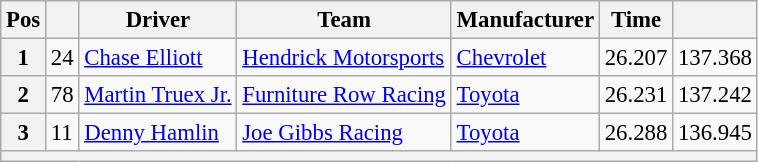<table class="wikitable" style="font-size:95%">
<tr>
<th>Pos</th>
<th></th>
<th>Driver</th>
<th>Team</th>
<th>Manufacturer</th>
<th>Time</th>
<th></th>
</tr>
<tr>
<th>1</th>
<td>24</td>
<td><a href='#'>Chase Elliott</a></td>
<td><a href='#'>Hendrick Motorsports</a></td>
<td><a href='#'>Chevrolet</a></td>
<td>26.207</td>
<td>137.368</td>
</tr>
<tr>
<th>2</th>
<td>78</td>
<td><a href='#'>Martin Truex Jr.</a></td>
<td><a href='#'>Furniture Row Racing</a></td>
<td><a href='#'>Toyota</a></td>
<td>26.231</td>
<td>137.242</td>
</tr>
<tr>
<th>3</th>
<td>11</td>
<td><a href='#'>Denny Hamlin</a></td>
<td><a href='#'>Joe Gibbs Racing</a></td>
<td><a href='#'>Toyota</a></td>
<td>26.288</td>
<td>136.945</td>
</tr>
<tr>
<th colspan="7"></th>
</tr>
</table>
